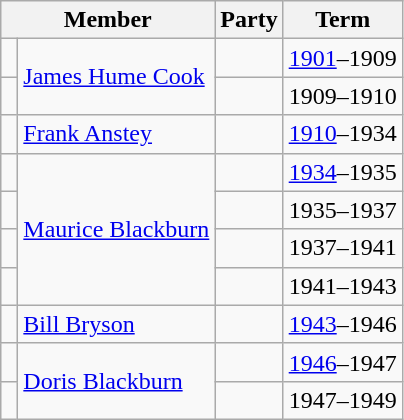<table class="wikitable">
<tr>
<th colspan="2">Member</th>
<th>Party</th>
<th>Term</th>
</tr>
<tr>
<td> </td>
<td rowspan="2"><a href='#'>James Hume Cook</a></td>
<td></td>
<td><a href='#'>1901</a>–1909</td>
</tr>
<tr>
<td> </td>
<td></td>
<td>1909–1910</td>
</tr>
<tr>
<td> </td>
<td><a href='#'>Frank Anstey</a></td>
<td></td>
<td><a href='#'>1910</a>–1934</td>
</tr>
<tr>
<td> </td>
<td rowspan="4"><a href='#'>Maurice Blackburn</a></td>
<td></td>
<td><a href='#'>1934</a>–1935</td>
</tr>
<tr>
<td> </td>
<td></td>
<td>1935–1937</td>
</tr>
<tr>
<td> </td>
<td></td>
<td>1937–1941</td>
</tr>
<tr>
<td> </td>
<td></td>
<td>1941–1943</td>
</tr>
<tr>
<td> </td>
<td><a href='#'>Bill Bryson</a></td>
<td></td>
<td><a href='#'>1943</a>–1946</td>
</tr>
<tr>
<td> </td>
<td rowspan="2"><a href='#'>Doris Blackburn</a></td>
<td></td>
<td><a href='#'>1946</a>–1947</td>
</tr>
<tr>
<td> </td>
<td></td>
<td>1947–1949</td>
</tr>
</table>
